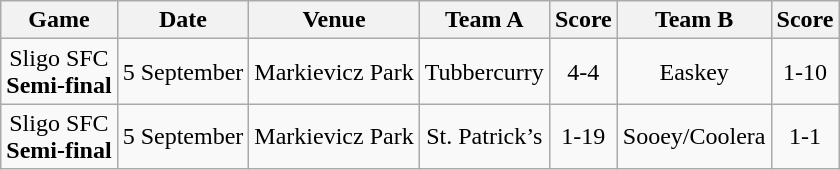<table class="wikitable">
<tr>
<th>Game</th>
<th>Date</th>
<th>Venue</th>
<th>Team A</th>
<th>Score</th>
<th>Team B</th>
<th>Score</th>
</tr>
<tr align="center">
<td>Sligo SFC<br><strong>Semi-final</strong></td>
<td>5 September</td>
<td>Markievicz Park</td>
<td>Tubbercurry</td>
<td>4-4</td>
<td>Easkey</td>
<td>1-10</td>
</tr>
<tr align="center">
<td>Sligo SFC<br><strong>Semi-final</strong></td>
<td>5 September</td>
<td>Markievicz Park</td>
<td>St. Patrick’s</td>
<td>1-19</td>
<td>Sooey/Coolera</td>
<td>1-1</td>
</tr>
</table>
